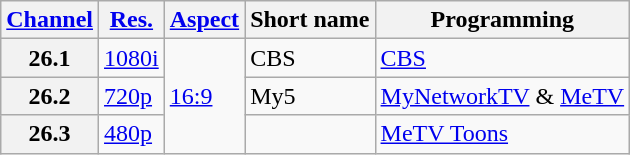<table class="wikitable">
<tr>
<th><a href='#'>Channel</a></th>
<th><a href='#'>Res.</a></th>
<th><a href='#'>Aspect</a></th>
<th>Short name</th>
<th>Programming</th>
</tr>
<tr>
<th scope = "row">26.1</th>
<td><a href='#'>1080i</a></td>
<td rowspan="3"><a href='#'>16:9</a></td>
<td>CBS</td>
<td><a href='#'>CBS</a></td>
</tr>
<tr>
<th scope = "row">26.2</th>
<td><a href='#'>720p</a></td>
<td>My5</td>
<td><a href='#'>MyNetworkTV</a> & <a href='#'>MeTV</a></td>
</tr>
<tr>
<th scope = "row">26.3</th>
<td><a href='#'>480p</a></td>
<td></td>
<td><a href='#'>MeTV Toons</a></td>
</tr>
</table>
